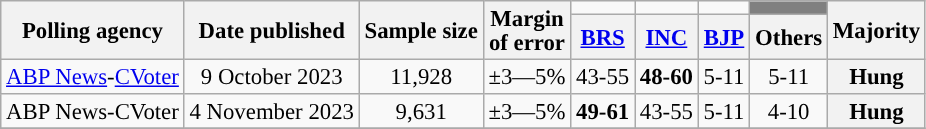<table class="wikitable" style="text-align:center;font-size:95%;line-height:16px;">
<tr>
<th rowspan="2">Polling agency</th>
<th rowspan="2">Date published</th>
<th rowspan="2">Sample size</th>
<th rowspan="2">Margin<br>of error</th>
<td></td>
<td></td>
<td></td>
<td bgcolor="grey"></td>
<th rowspan="2">Majority</th>
</tr>
<tr>
<th><a href='#'>BRS</a></th>
<th><a href='#'>INC</a></th>
<th><a href='#'>BJP</a></th>
<th>Others</th>
</tr>
<tr>
<td><a href='#'>ABP News</a>-<a href='#'>CVoter</a></td>
<td>9 October 2023</td>
<td>11,928</td>
<td>±3—5%</td>
<td>43-55</td>
<td><strong>48-60</strong></td>
<td>5-11</td>
<td>5-11</td>
<th>Hung</th>
</tr>
<tr>
<td>ABP News-CVoter</td>
<td>4 November 2023</td>
<td>9,631</td>
<td>±3—5%</td>
<td><strong>49-61</strong></td>
<td>43-55</td>
<td>5-11</td>
<td>4-10</td>
<th>Hung</th>
</tr>
<tr>
</tr>
</table>
